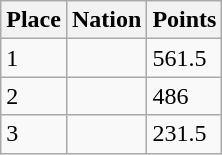<table class="wikitable">
<tr>
<th>Place</th>
<th>Nation</th>
<th>Points</th>
</tr>
<tr>
<td>1</td>
<td></td>
<td>561.5</td>
</tr>
<tr>
<td>2</td>
<td></td>
<td>486</td>
</tr>
<tr>
<td>3</td>
<td></td>
<td>231.5</td>
</tr>
</table>
